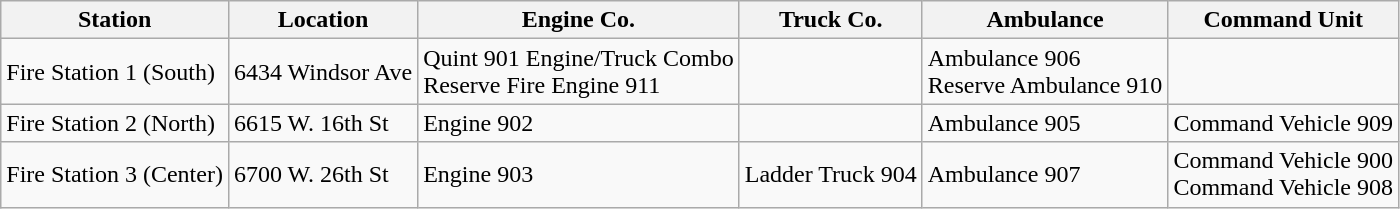<table class="wikitable">
<tr>
<th>Station</th>
<th>Location</th>
<th>Engine Co.</th>
<th>Truck Co.</th>
<th>Ambulance</th>
<th>Command Unit</th>
</tr>
<tr>
<td>Fire Station 1 (South)</td>
<td>6434 Windsor Ave</td>
<td>Quint 901 Engine/<wbr>Truck Combo<br>Reserve Fire Engine 911</td>
<td></td>
<td>Ambulance 906<br>Reserve Ambulance 910</td>
<td></td>
</tr>
<tr>
<td>Fire Station 2 (North)</td>
<td>6615 W. 16th St</td>
<td>Engine 902</td>
<td></td>
<td>Ambulance 905</td>
<td>Command Vehicle 909</td>
</tr>
<tr>
<td>Fire Station 3 (Center)</td>
<td>6700 W. 26th St</td>
<td>Engine 903</td>
<td>Ladder Truck 904</td>
<td>Ambulance 907</td>
<td>Command Vehicle 900<br>Command Vehicle 908</td>
</tr>
</table>
